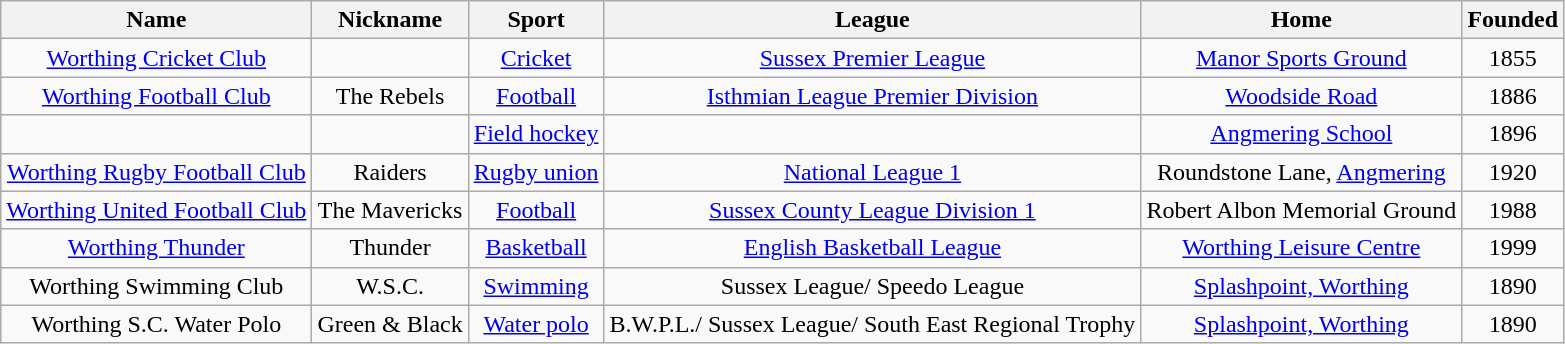<table class="wikitable sortable" style="text-align:center">
<tr>
<th scope="col">Name</th>
<th scope="col">Nickname</th>
<th scope="col">Sport</th>
<th scope="col">League</th>
<th scope="col">Home</th>
<th scope="col">Founded</th>
</tr>
<tr>
<td><a href='#'>Worthing Cricket Club</a></td>
<td></td>
<td><a href='#'>Cricket</a></td>
<td><a href='#'>Sussex Premier League</a></td>
<td><a href='#'>Manor Sports Ground</a></td>
<td>1855</td>
</tr>
<tr>
<td><a href='#'>Worthing Football Club</a></td>
<td>The Rebels</td>
<td><a href='#'>Football</a></td>
<td><a href='#'>Isthmian League Premier Division</a></td>
<td><a href='#'>Woodside Road</a></td>
<td>1886</td>
</tr>
<tr>
<td></td>
<td></td>
<td><a href='#'>Field hockey</a></td>
<td></td>
<td><a href='#'>Angmering School</a></td>
<td>1896</td>
</tr>
<tr>
<td><a href='#'>Worthing Rugby Football Club</a></td>
<td>Raiders</td>
<td><a href='#'>Rugby union</a></td>
<td><a href='#'>National League 1</a></td>
<td>Roundstone Lane, <a href='#'>Angmering</a></td>
<td>1920</td>
</tr>
<tr>
<td><a href='#'>Worthing United Football Club</a></td>
<td>The Mavericks</td>
<td><a href='#'>Football</a></td>
<td><a href='#'>Sussex County League Division 1</a></td>
<td>Robert Albon Memorial Ground</td>
<td>1988</td>
</tr>
<tr>
<td><a href='#'>Worthing Thunder</a></td>
<td>Thunder</td>
<td><a href='#'>Basketball</a></td>
<td><a href='#'>English Basketball League</a></td>
<td><a href='#'>Worthing Leisure Centre</a></td>
<td>1999</td>
</tr>
<tr>
<td>Worthing Swimming Club</td>
<td>W.S.C.</td>
<td><a href='#'>Swimming</a></td>
<td>Sussex League/ Speedo League</td>
<td><a href='#'>Splashpoint, Worthing</a></td>
<td>1890</td>
</tr>
<tr>
<td>Worthing S.C. Water Polo</td>
<td>Green & Black</td>
<td><a href='#'>Water polo</a></td>
<td>B.W.P.L./ Sussex League/ South East Regional Trophy</td>
<td><a href='#'>Splashpoint, Worthing</a></td>
<td>1890</td>
</tr>
</table>
